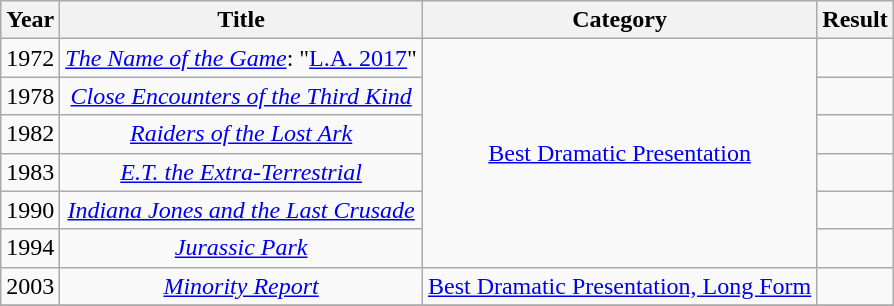<table class="wikitable">
<tr>
<th>Year</th>
<th>Title</th>
<th>Category</th>
<th>Result</th>
</tr>
<tr>
<td style="text-align:center;">1972</td>
<td style="text-aligh:center;"><em><a href='#'>The Name of the Game</a></em>: "<a href='#'>L.A. 2017</a>"</td>
<td style="text-align:center;"  rowspan="6"><a href='#'>Best Dramatic Presentation</a></td>
<td></td>
</tr>
<tr>
<td style="text-align:center;">1978</td>
<td style="text-align:center;"><em><a href='#'>Close Encounters of the Third Kind</a></em></td>
<td></td>
</tr>
<tr>
<td style="text-align:center;">1982</td>
<td style="text-align:center;"><em><a href='#'>Raiders of the Lost Ark</a></em></td>
<td></td>
</tr>
<tr>
<td style="text-align:center;">1983</td>
<td style="text-align:center;"><em><a href='#'>E.T. the Extra-Terrestrial</a></em></td>
<td></td>
</tr>
<tr>
<td style="text-align:center;">1990</td>
<td style="text-align:center;"><em><a href='#'>Indiana Jones and the Last Crusade</a></em></td>
<td></td>
</tr>
<tr>
<td style="text-align:center;">1994</td>
<td style="text-align:center;"><a href='#'><em>Jurassic Park</em></a></td>
<td></td>
</tr>
<tr>
<td style="text-align:center;">2003</td>
<td style="text-align:center;"><a href='#'><em>Minority Report</em></a></td>
<td style="text-align:center;"><a href='#'>Best Dramatic Presentation, Long Form</a></td>
<td></td>
</tr>
<tr>
</tr>
</table>
